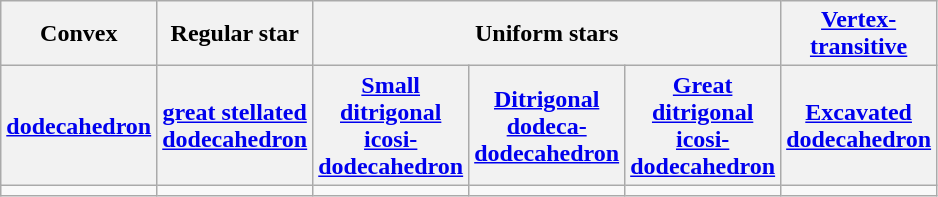<table class=wikitable width=600>
<tr>
<th>Convex</th>
<th>Regular star</th>
<th colspan=3>Uniform stars</th>
<th><a href='#'>Vertex-transitive</a></th>
</tr>
<tr>
<th><a href='#'>dodecahedron</a></th>
<th><a href='#'>great stellated dodecahedron</a></th>
<th><a href='#'>Small ditrigonal icosi-dodecahedron</a></th>
<th><a href='#'>Ditrigonal dodeca-dodecahedron</a></th>
<th><a href='#'>Great ditrigonal icosi-dodecahedron</a></th>
<th><a href='#'>Excavated dodecahedron</a></th>
</tr>
<tr>
<td></td>
<td></td>
<td></td>
<td></td>
<td></td>
<td></td>
</tr>
</table>
